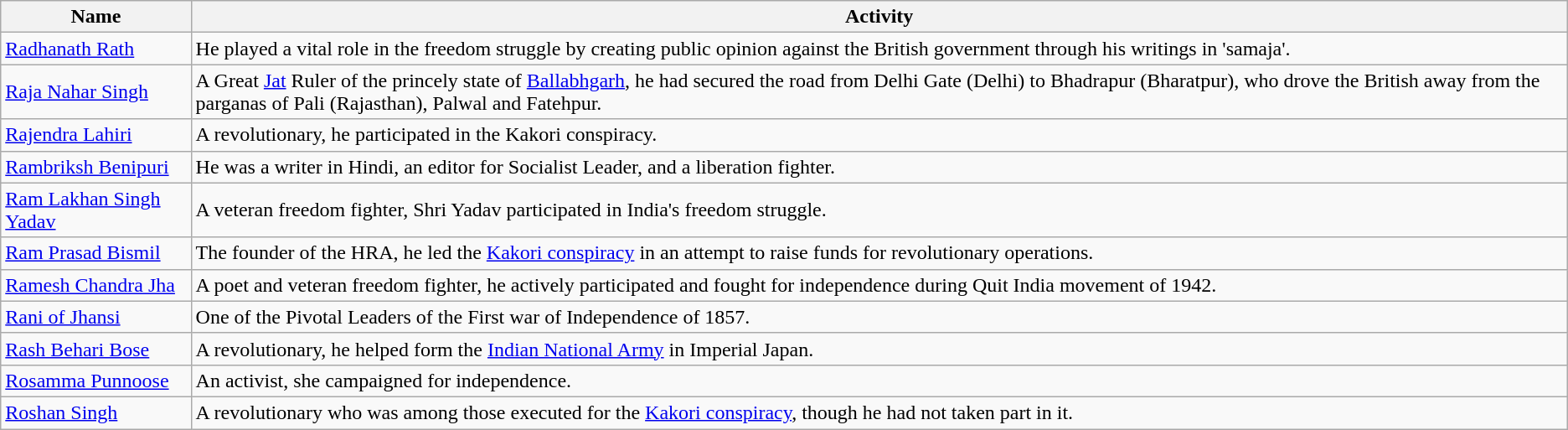<table class="wikitable">
<tr>
<th>Name</th>
<th>Activity</th>
</tr>
<tr>
<td><a href='#'>Radhanath Rath</a></td>
<td>He played a vital role in the freedom struggle by creating public opinion against the British government through his writings in 'samaja'.</td>
</tr>
<tr>
<td><a href='#'>Raja Nahar Singh</a></td>
<td>A Great <a href='#'>Jat</a> Ruler of the princely state of <a href='#'>Ballabhgarh</a>, he had secured the road from Delhi Gate (Delhi) to Bhadrapur (Bharatpur), who drove the British away from the parganas of Pali (Rajasthan), Palwal and Fatehpur.</td>
</tr>
<tr>
<td><a href='#'>Rajendra Lahiri</a></td>
<td>A revolutionary, he participated in the Kakori conspiracy.</td>
</tr>
<tr>
<td><a href='#'>Rambriksh Benipuri</a></td>
<td>He was a writer in Hindi, an editor for Socialist Leader, and a liberation fighter. </td>
</tr>
<tr>
<td><a href='#'>Ram Lakhan Singh Yadav</a></td>
<td>A veteran freedom fighter, Shri Yadav participated in India's freedom struggle.</td>
</tr>
<tr>
<td><a href='#'>Ram Prasad Bismil</a></td>
<td>The founder of the HRA, he led the <a href='#'>Kakori conspiracy</a> in an attempt to raise funds for revolutionary operations.</td>
</tr>
<tr>
<td><a href='#'>Ramesh Chandra Jha</a></td>
<td>A poet and veteran freedom fighter, he actively participated and fought for independence during Quit India movement of 1942.</td>
</tr>
<tr>
<td><a href='#'>Rani of Jhansi</a></td>
<td>One of the Pivotal Leaders of the First war of Independence of 1857.</td>
</tr>
<tr>
<td><a href='#'>Rash Behari Bose</a></td>
<td>A revolutionary, he helped form the <a href='#'>Indian National Army</a> in Imperial Japan.</td>
</tr>
<tr>
<td><a href='#'>Rosamma Punnoose</a></td>
<td>An activist, she campaigned for independence.</td>
</tr>
<tr>
<td><a href='#'>Roshan Singh</a></td>
<td>A revolutionary who was among those executed for the <a href='#'>Kakori conspiracy</a>, though he had not taken part in it.</td>
</tr>
</table>
